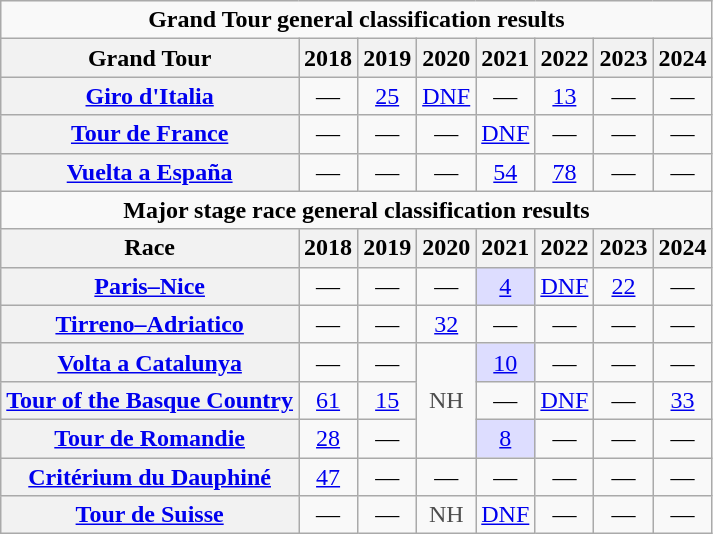<table class="wikitable plainrowheaders">
<tr>
<td colspan=8 align="center"><strong>Grand Tour general classification results</strong></td>
</tr>
<tr>
<th scope="col">Grand Tour</th>
<th scope="col">2018</th>
<th scope="col">2019</th>
<th scope="col">2020</th>
<th scope="col">2021</th>
<th scope="col">2022</th>
<th scope="col">2023</th>
<th scope="col">2024</th>
</tr>
<tr style="text-align:center;">
<th scope="row"> <a href='#'>Giro d'Italia</a></th>
<td>—</td>
<td><a href='#'>25</a></td>
<td><a href='#'>DNF</a></td>
<td>—</td>
<td><a href='#'>13</a></td>
<td>—</td>
<td>—</td>
</tr>
<tr style="text-align:center;">
<th scope="row"> <a href='#'>Tour de France</a></th>
<td>—</td>
<td>—</td>
<td>—</td>
<td><a href='#'>DNF</a></td>
<td>—</td>
<td>—</td>
<td>—</td>
</tr>
<tr style="text-align:center;">
<th scope="row"> <a href='#'>Vuelta a España</a></th>
<td>—</td>
<td>—</td>
<td>—</td>
<td><a href='#'>54</a></td>
<td><a href='#'>78</a></td>
<td>—</td>
<td>—</td>
</tr>
<tr>
<td colspan=8 align="center"><strong>Major stage race general classification results</strong></td>
</tr>
<tr>
<th scope="col">Race</th>
<th scope="col">2018</th>
<th scope="col">2019</th>
<th scope="col">2020</th>
<th scope="col">2021</th>
<th scope="col">2022</th>
<th scope="col">2023</th>
<th scope="col">2024</th>
</tr>
<tr style="text-align:center;">
<th scope="row"> <a href='#'>Paris–Nice</a></th>
<td>—</td>
<td>—</td>
<td>—</td>
<td style="background:#ddf;"><a href='#'>4</a></td>
<td><a href='#'>DNF</a></td>
<td><a href='#'>22</a></td>
<td>—</td>
</tr>
<tr style="text-align:center;">
<th scope="row"> <a href='#'>Tirreno–Adriatico</a></th>
<td>—</td>
<td>—</td>
<td><a href='#'>32</a></td>
<td>—</td>
<td>—</td>
<td>—</td>
<td>—</td>
</tr>
<tr style="text-align:center;">
<th scope="row"> <a href='#'>Volta a Catalunya</a></th>
<td>—</td>
<td>—</td>
<td style="color:#4d4d4d;" rowspan=3>NH</td>
<td style="background:#ddf;"><a href='#'>10</a></td>
<td>—</td>
<td>—</td>
<td>—</td>
</tr>
<tr style="text-align:center;">
<th scope="row"> <a href='#'>Tour of the Basque Country</a></th>
<td><a href='#'>61</a></td>
<td><a href='#'>15</a></td>
<td>—</td>
<td><a href='#'>DNF</a></td>
<td>—</td>
<td><a href='#'>33</a></td>
</tr>
<tr style="text-align:center;">
<th scope="row"> <a href='#'>Tour de Romandie</a></th>
<td><a href='#'>28</a></td>
<td>—</td>
<td style="background:#ddf;"><a href='#'>8</a></td>
<td>—</td>
<td>—</td>
<td>—</td>
</tr>
<tr style="text-align:center;">
<th scope="row"> <a href='#'>Critérium du Dauphiné</a></th>
<td><a href='#'>47</a></td>
<td>—</td>
<td>—</td>
<td>—</td>
<td>—</td>
<td>—</td>
<td>—</td>
</tr>
<tr style="text-align:center;">
<th scope="row"> <a href='#'>Tour de Suisse</a></th>
<td>—</td>
<td>—</td>
<td style="color:#4d4d4d;">NH</td>
<td><a href='#'>DNF</a></td>
<td>—</td>
<td>—</td>
<td>—</td>
</tr>
</table>
